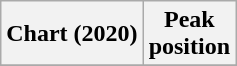<table class="wikitable plainrowheaders">
<tr>
<th scope="col">Chart (2020)</th>
<th scope="col">Peak<br>position</th>
</tr>
<tr>
</tr>
</table>
